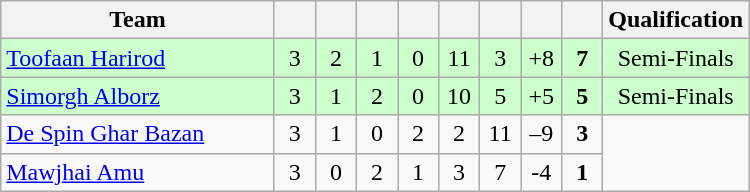<table class="wikitable" style="text-align:center">
<tr>
<th width="175">Team</th>
<th width="20"></th>
<th width="20"></th>
<th width="20"></th>
<th width="20"></th>
<th width="20"></th>
<th width="20"></th>
<th width="20"></th>
<th width="20"></th>
<th width="20">Qualification</th>
</tr>
<tr bgcolor="#ccffcc">
<td align=left><a href='#'>Toofaan Harirod</a></td>
<td>3</td>
<td>2</td>
<td>1</td>
<td>0</td>
<td>11</td>
<td>3</td>
<td>+8</td>
<td><strong>7</strong></td>
<td>Semi-Finals</td>
</tr>
<tr bgcolor="#ccffcc">
<td align=left><a href='#'>Simorgh Alborz</a></td>
<td>3</td>
<td>1</td>
<td>2</td>
<td>0</td>
<td>10</td>
<td>5</td>
<td>+5</td>
<td><strong>5</strong></td>
<td>Semi-Finals</td>
</tr>
<tr>
<td align=left><a href='#'>De Spin Ghar Bazan</a></td>
<td>3</td>
<td>1</td>
<td>0</td>
<td>2</td>
<td>2</td>
<td>11</td>
<td>–9</td>
<td><strong>3</strong></td>
</tr>
<tr>
<td align=left><a href='#'>Mawjhai Amu</a></td>
<td>3</td>
<td>0</td>
<td>2</td>
<td>1</td>
<td>3</td>
<td>7</td>
<td>-4</td>
<td><strong>1</strong></td>
</tr>
</table>
